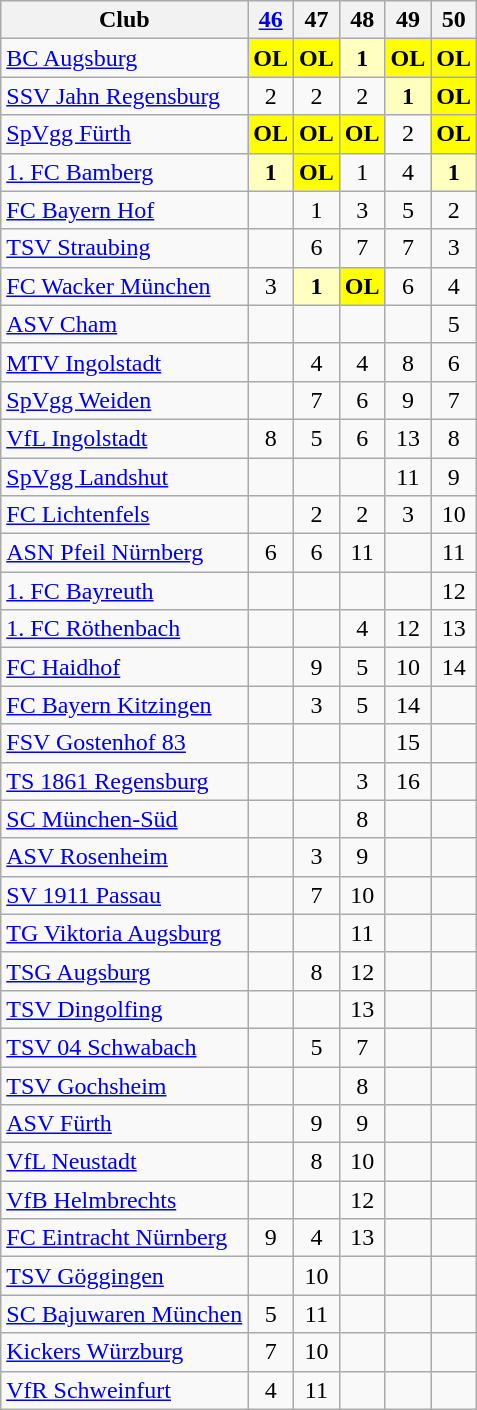<table class="wikitable sortable">
<tr>
<th>Club</th>
<th class="unsortable"><a href='#'>46</a></th>
<th class="unsortable">47</th>
<th class="unsortable">48</th>
<th class="unsortable">49</th>
<th class="unsortable">50</th>
</tr>
<tr align="center">
<td align="left"><a href='#'>BC Augsburg</a></td>
<td style="background:#FFFF00"><strong>OL</strong></td>
<td style="background:#FFFF00"><strong>OL</strong></td>
<td style="background:#ffffbf"><strong>1</strong></td>
<td style="background:#FFFF00"><strong>OL</strong></td>
<td style="background:#FFFF00"><strong>OL</strong></td>
</tr>
<tr align="center">
<td align="left"><a href='#'>SSV Jahn Regensburg</a></td>
<td>2</td>
<td>2</td>
<td>2</td>
<td style="background:#ffffbf"><strong>1</strong></td>
<td style="background:#FFFF00"><strong>OL</strong></td>
</tr>
<tr align="center">
<td align="left"><a href='#'>SpVgg Fürth</a></td>
<td style="background:#FFFF00"><strong>OL</strong></td>
<td style="background:#FFFF00"><strong>OL</strong></td>
<td style="background:#FFFF00"><strong>OL</strong></td>
<td>2</td>
<td style="background:#FFFF00"><strong>OL</strong></td>
</tr>
<tr align="center">
<td align="left"><a href='#'>1. FC Bamberg</a></td>
<td style="background:#ffffbf"><strong>1</strong></td>
<td style="background:#FFFF00"><strong>OL</strong></td>
<td>1</td>
<td>4</td>
<td style="background:#ffffbf"><strong>1</strong></td>
</tr>
<tr align="center">
<td align="left"><a href='#'>FC Bayern Hof</a></td>
<td></td>
<td>1</td>
<td>3</td>
<td>5</td>
<td>2</td>
</tr>
<tr align="center">
<td align="left"><a href='#'>TSV Straubing</a></td>
<td></td>
<td>6</td>
<td>7</td>
<td>7</td>
<td>3</td>
</tr>
<tr align="center">
<td align="left"><a href='#'>FC Wacker München</a></td>
<td>3</td>
<td style="background:#ffffbf"><strong>1</strong></td>
<td style="background:#FFFF00"><strong>OL</strong></td>
<td>6</td>
<td>4</td>
</tr>
<tr align="center">
<td align="left"><a href='#'>ASV Cham</a></td>
<td></td>
<td></td>
<td></td>
<td></td>
<td>5</td>
</tr>
<tr align="center">
<td align="left"><a href='#'>MTV Ingolstadt</a></td>
<td></td>
<td>4</td>
<td>4</td>
<td>8</td>
<td>6</td>
</tr>
<tr align="center">
<td align="left"><a href='#'>SpVgg Weiden</a></td>
<td></td>
<td>7</td>
<td>6</td>
<td>9</td>
<td>7</td>
</tr>
<tr align="center">
<td align="left"><a href='#'>VfL Ingolstadt</a></td>
<td>8</td>
<td>5</td>
<td>6</td>
<td>13</td>
<td>8</td>
</tr>
<tr align="center">
<td align="left"><a href='#'>SpVgg Landshut</a></td>
<td></td>
<td></td>
<td></td>
<td>11</td>
<td>9</td>
</tr>
<tr align="center">
<td align="left"><a href='#'>FC Lichtenfels</a></td>
<td></td>
<td>2</td>
<td>2</td>
<td>3</td>
<td>10</td>
</tr>
<tr align="center">
<td align="left"><a href='#'>ASN Pfeil Nürnberg</a></td>
<td>6</td>
<td>6</td>
<td>11</td>
<td></td>
<td>11</td>
</tr>
<tr align="center">
<td align="left"><a href='#'>1. FC Bayreuth</a></td>
<td></td>
<td></td>
<td></td>
<td></td>
<td>12</td>
</tr>
<tr align="center">
<td align="left"><a href='#'>1. FC Röthenbach</a></td>
<td></td>
<td></td>
<td>4</td>
<td>12</td>
<td>13</td>
</tr>
<tr align="center">
<td align="left"><a href='#'>FC Haidhof</a></td>
<td></td>
<td>9</td>
<td>5</td>
<td>10</td>
<td>14</td>
</tr>
<tr align="center">
<td align="left"><a href='#'>FC Bayern Kitzingen</a></td>
<td></td>
<td>3</td>
<td>5</td>
<td>14</td>
<td></td>
</tr>
<tr align="center">
<td align="left"><a href='#'>FSV Gostenhof 83</a></td>
<td></td>
<td></td>
<td></td>
<td>15</td>
<td></td>
</tr>
<tr align="center">
<td align="left"><a href='#'>TS 1861 Regensburg</a></td>
<td></td>
<td></td>
<td>3</td>
<td>16</td>
<td></td>
</tr>
<tr align="center">
<td align="left"><a href='#'>SC München-Süd</a></td>
<td></td>
<td></td>
<td>8</td>
<td></td>
<td></td>
</tr>
<tr align="center">
<td align="left"><a href='#'>ASV Rosenheim</a></td>
<td></td>
<td>3</td>
<td>9</td>
<td></td>
<td></td>
</tr>
<tr align="center">
<td align="left"><a href='#'>SV 1911 Passau</a></td>
<td></td>
<td>7</td>
<td>10</td>
<td></td>
<td></td>
</tr>
<tr align="center">
<td align="left"><a href='#'>TG Viktoria Augsburg</a></td>
<td></td>
<td></td>
<td>11</td>
<td></td>
<td></td>
</tr>
<tr align="center">
<td align="left"><a href='#'>TSG Augsburg</a></td>
<td></td>
<td>8</td>
<td>12</td>
<td></td>
<td></td>
</tr>
<tr align="center">
<td align="left"><a href='#'>TSV Dingolfing</a></td>
<td></td>
<td></td>
<td>13</td>
<td></td>
<td></td>
</tr>
<tr align="center">
<td align="left"><a href='#'>TSV 04 Schwabach</a></td>
<td></td>
<td>5</td>
<td>7</td>
<td></td>
<td></td>
</tr>
<tr align="center">
<td align="left"><a href='#'>TSV Gochsheim</a></td>
<td></td>
<td></td>
<td>8</td>
<td></td>
<td></td>
</tr>
<tr align="center">
<td align="left"><a href='#'>ASV Fürth</a></td>
<td></td>
<td>9</td>
<td>9</td>
<td></td>
<td></td>
</tr>
<tr align="center">
<td align="left"><a href='#'>VfL Neustadt</a></td>
<td></td>
<td>8</td>
<td>10</td>
<td></td>
<td></td>
</tr>
<tr align="center">
<td align="left"><a href='#'>VfB Helmbrechts</a></td>
<td></td>
<td></td>
<td>12</td>
<td></td>
<td></td>
</tr>
<tr align="center">
<td align="left"><a href='#'>FC Eintracht Nürnberg</a></td>
<td>9</td>
<td>4</td>
<td>13</td>
<td></td>
<td></td>
</tr>
<tr align="center">
<td align="left"><a href='#'>TSV Göggingen</a></td>
<td></td>
<td>10</td>
<td></td>
<td></td>
<td></td>
</tr>
<tr align="center">
<td align="left"><a href='#'>SC Bajuwaren München</a></td>
<td>5</td>
<td>11</td>
<td></td>
<td></td>
<td></td>
</tr>
<tr align="center">
<td align="left"><a href='#'>Kickers Würzburg</a></td>
<td>7</td>
<td>10</td>
<td></td>
<td></td>
<td></td>
</tr>
<tr align="center">
<td align="left"><a href='#'>VfR Schweinfurt</a></td>
<td>4</td>
<td>11</td>
<td></td>
<td></td>
<td></td>
</tr>
</table>
